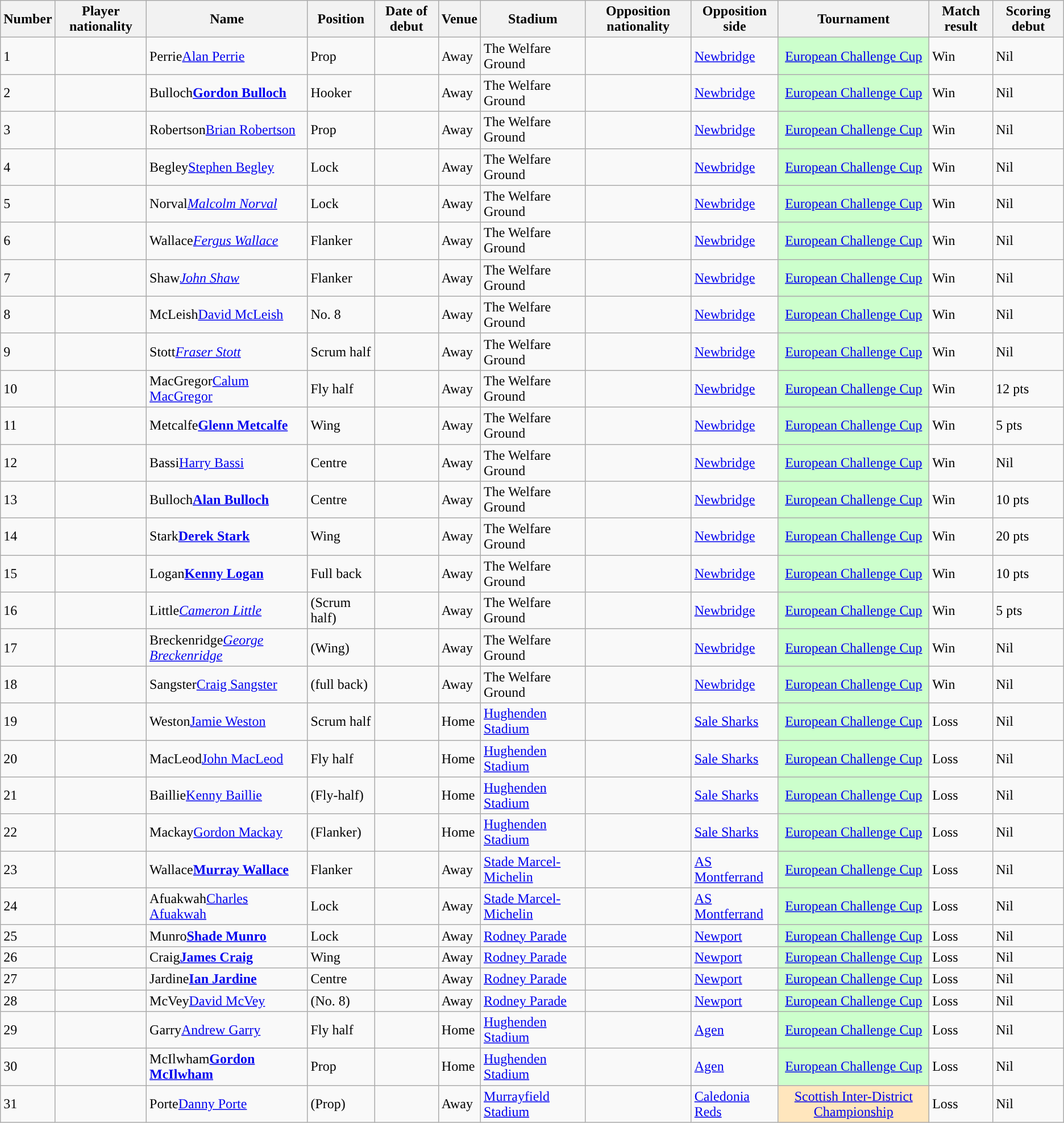<table class="sortable wikitable">
<tr>
<th data-sort-type="number">Number</th>
<th>Player nationality</th>
<th>Name</th>
<th>Position</th>
<th>Date of debut</th>
<th>Venue</th>
<th>Stadium</th>
<th>Opposition nationality</th>
<th>Opposition side</th>
<th>Tournament</th>
<th>Match result</th>
<th>Scoring debut</th>
</tr>
<tr>
<td>1</td>
<td style="text-align:center;"></td>
<td><span>Perrie</span><a href='#'>Alan Perrie</a></td>
<td>Prop</td>
<td></td>
<td>Away</td>
<td>The Welfare Ground</td>
<td style="text-align:center;"></td>
<td><a href='#'>Newbridge</a></td>
<td style="text-align:center; background:#ccffcc;"><a href='#'>European Challenge Cup</a></td>
<td>Win</td>
<td>Nil</td>
</tr>
<tr>
<td>2</td>
<td style="text-align:center;"></td>
<td><span>Bulloch</span><strong><a href='#'>Gordon Bulloch</a></strong></td>
<td>Hooker</td>
<td></td>
<td>Away</td>
<td>The Welfare Ground</td>
<td style="text-align:center;"></td>
<td><a href='#'>Newbridge</a></td>
<td style="text-align:center; background:#ccffcc;"><a href='#'>European Challenge Cup</a></td>
<td>Win</td>
<td>Nil</td>
</tr>
<tr>
<td>3</td>
<td style="text-align:center;"></td>
<td><span>Robertson</span><a href='#'>Brian Robertson</a></td>
<td>Prop</td>
<td></td>
<td>Away</td>
<td>The Welfare Ground</td>
<td style="text-align:center;"></td>
<td><a href='#'>Newbridge</a></td>
<td style="text-align:center; background:#ccffcc;"><a href='#'>European Challenge Cup</a></td>
<td>Win</td>
<td>Nil</td>
</tr>
<tr>
<td>4</td>
<td style="text-align:center;"></td>
<td><span>Begley</span><a href='#'>Stephen Begley</a></td>
<td>Lock</td>
<td></td>
<td>Away</td>
<td>The Welfare Ground</td>
<td style="text-align:center;"></td>
<td><a href='#'>Newbridge</a></td>
<td style="text-align:center; background:#ccffcc;"><a href='#'>European Challenge Cup</a></td>
<td>Win</td>
<td>Nil</td>
</tr>
<tr>
<td>5</td>
<td style="text-align:center;"></td>
<td><span>Norval</span><em><a href='#'>Malcolm Norval</a></em></td>
<td>Lock</td>
<td></td>
<td>Away</td>
<td>The Welfare Ground</td>
<td style="text-align:center;"></td>
<td><a href='#'>Newbridge</a></td>
<td style="text-align:center; background:#ccffcc;"><a href='#'>European Challenge Cup</a></td>
<td>Win</td>
<td>Nil</td>
</tr>
<tr>
<td>6</td>
<td style="text-align:center;"></td>
<td><span>Wallace</span><em><a href='#'>Fergus Wallace</a></em></td>
<td>Flanker</td>
<td></td>
<td>Away</td>
<td>The Welfare Ground</td>
<td style="text-align:center;"></td>
<td><a href='#'>Newbridge</a></td>
<td style="text-align:center; background:#ccffcc;"><a href='#'>European Challenge Cup</a></td>
<td>Win</td>
<td>Nil</td>
</tr>
<tr>
<td>7</td>
<td style="text-align:center;"></td>
<td><span>Shaw</span><em><a href='#'>John Shaw</a></em></td>
<td>Flanker</td>
<td></td>
<td>Away</td>
<td>The Welfare Ground</td>
<td style="text-align:center;"></td>
<td><a href='#'>Newbridge</a></td>
<td style="text-align:center; background:#ccffcc;"><a href='#'>European Challenge Cup</a></td>
<td>Win</td>
<td>Nil</td>
</tr>
<tr>
<td>8</td>
<td style="text-align:center;"></td>
<td><span>McLeish</span><a href='#'>David McLeish</a></td>
<td>No. 8</td>
<td></td>
<td>Away</td>
<td>The Welfare Ground</td>
<td style="text-align:center;"></td>
<td><a href='#'>Newbridge</a></td>
<td style="text-align:center; background:#ccffcc;"><a href='#'>European Challenge Cup</a></td>
<td>Win</td>
<td>Nil</td>
</tr>
<tr>
<td>9</td>
<td style="text-align:center;"></td>
<td><span>Stott</span><em><a href='#'>Fraser Stott</a></em></td>
<td>Scrum half</td>
<td></td>
<td>Away</td>
<td>The Welfare Ground</td>
<td style="text-align:center;"></td>
<td><a href='#'>Newbridge</a></td>
<td style="text-align:center; background:#ccffcc;"><a href='#'>European Challenge Cup</a></td>
<td>Win</td>
<td>Nil</td>
</tr>
<tr>
<td>10</td>
<td style="text-align:center;"></td>
<td><span>MacGregor</span><a href='#'>Calum MacGregor</a></td>
<td>Fly half</td>
<td></td>
<td>Away</td>
<td>The Welfare Ground</td>
<td style="text-align:center;"></td>
<td><a href='#'>Newbridge</a></td>
<td style="text-align:center; background:#ccffcc;"><a href='#'>European Challenge Cup</a></td>
<td>Win</td>
<td>12 pts</td>
</tr>
<tr>
<td>11</td>
<td style="text-align:center;"></td>
<td><span>Metcalfe</span><strong><a href='#'>Glenn Metcalfe</a></strong></td>
<td>Wing</td>
<td></td>
<td>Away</td>
<td>The Welfare Ground</td>
<td style="text-align:center;"></td>
<td><a href='#'>Newbridge</a></td>
<td style="text-align:center; background:#ccffcc;"><a href='#'>European Challenge Cup</a></td>
<td>Win</td>
<td>5 pts</td>
</tr>
<tr>
<td>12</td>
<td style="text-align:center;"></td>
<td><span>Bassi</span><a href='#'>Harry Bassi</a></td>
<td>Centre</td>
<td></td>
<td>Away</td>
<td>The Welfare Ground</td>
<td style="text-align:center;"></td>
<td><a href='#'>Newbridge</a></td>
<td style="text-align:center; background:#ccffcc;"><a href='#'>European Challenge Cup</a></td>
<td>Win</td>
<td>Nil</td>
</tr>
<tr>
<td>13</td>
<td style="text-align:center;"></td>
<td><span>Bulloch</span><strong><a href='#'>Alan Bulloch</a></strong></td>
<td>Centre</td>
<td></td>
<td>Away</td>
<td>The Welfare Ground</td>
<td style="text-align:center;"></td>
<td><a href='#'>Newbridge</a></td>
<td style="text-align:center; background:#ccffcc;"><a href='#'>European Challenge Cup</a></td>
<td>Win</td>
<td>10 pts</td>
</tr>
<tr>
<td>14</td>
<td style="text-align:center;"></td>
<td><span>Stark</span><strong><a href='#'>Derek Stark</a></strong></td>
<td>Wing</td>
<td></td>
<td>Away</td>
<td>The Welfare Ground</td>
<td style="text-align:center;"></td>
<td><a href='#'>Newbridge</a></td>
<td style="text-align:center; background:#ccffcc;"><a href='#'>European Challenge Cup</a></td>
<td>Win</td>
<td>20 pts</td>
</tr>
<tr>
<td>15</td>
<td style="text-align:center;"></td>
<td><span>Logan</span><strong><a href='#'>Kenny Logan</a></strong></td>
<td>Full back</td>
<td></td>
<td>Away</td>
<td>The Welfare Ground</td>
<td style="text-align:center;"></td>
<td><a href='#'>Newbridge</a></td>
<td style="text-align:center; background:#ccffcc;"><a href='#'>European Challenge Cup</a></td>
<td>Win</td>
<td>10 pts</td>
</tr>
<tr>
<td>16</td>
<td style="text-align:center;"></td>
<td><span>Little</span><em><a href='#'>Cameron Little</a></em></td>
<td>(Scrum half)</td>
<td></td>
<td>Away</td>
<td>The Welfare Ground</td>
<td style="text-align:center;"></td>
<td><a href='#'>Newbridge</a></td>
<td style="text-align:center; background:#ccffcc;"><a href='#'>European Challenge Cup</a></td>
<td>Win</td>
<td>5 pts</td>
</tr>
<tr>
<td>17</td>
<td style="text-align:center;"></td>
<td><span>Breckenridge</span><em><a href='#'>George Breckenridge</a></em></td>
<td>(Wing)</td>
<td></td>
<td>Away</td>
<td>The Welfare Ground</td>
<td style="text-align:center;"></td>
<td><a href='#'>Newbridge</a></td>
<td style="text-align:center; background:#ccffcc;"><a href='#'>European Challenge Cup</a></td>
<td>Win</td>
<td>Nil</td>
</tr>
<tr>
<td>18</td>
<td style="text-align:center;"></td>
<td><span>Sangster</span><a href='#'>Craig Sangster</a></td>
<td>(full back)</td>
<td></td>
<td>Away</td>
<td>The Welfare Ground</td>
<td style="text-align:center;"></td>
<td><a href='#'>Newbridge</a></td>
<td style="text-align:center; background:#ccffcc;"><a href='#'>European Challenge Cup</a></td>
<td>Win</td>
<td>Nil</td>
</tr>
<tr>
<td>19</td>
<td style="text-align:center;"></td>
<td><span>Weston</span><a href='#'>Jamie Weston</a></td>
<td>Scrum half</td>
<td></td>
<td>Home</td>
<td><a href='#'>Hughenden Stadium</a></td>
<td style="text-align:center;"></td>
<td><a href='#'>Sale Sharks</a></td>
<td style="text-align:center; background:#ccffcc;"><a href='#'>European Challenge Cup</a></td>
<td>Loss</td>
<td>Nil</td>
</tr>
<tr>
<td>20</td>
<td style="text-align:center;"></td>
<td><span>MacLeod</span><a href='#'>John MacLeod</a></td>
<td>Fly half</td>
<td></td>
<td>Home</td>
<td><a href='#'>Hughenden Stadium</a></td>
<td style="text-align:center;"></td>
<td><a href='#'>Sale Sharks</a></td>
<td style="text-align:center; background:#ccffcc;"><a href='#'>European Challenge Cup</a></td>
<td>Loss</td>
<td>Nil</td>
</tr>
<tr>
<td>21</td>
<td style="text-align:center;"></td>
<td><span>Baillie</span><a href='#'>Kenny Baillie</a></td>
<td>(Fly-half)</td>
<td></td>
<td>Home</td>
<td><a href='#'>Hughenden Stadium</a></td>
<td style="text-align:center;"></td>
<td><a href='#'>Sale Sharks</a></td>
<td style="text-align:center; background:#ccffcc;"><a href='#'>European Challenge Cup</a></td>
<td>Loss</td>
<td>Nil</td>
</tr>
<tr>
<td>22</td>
<td style="text-align:center;"></td>
<td><span>Mackay</span><a href='#'>Gordon Mackay</a></td>
<td>(Flanker)</td>
<td></td>
<td>Home</td>
<td><a href='#'>Hughenden Stadium</a></td>
<td style="text-align:center;"></td>
<td><a href='#'>Sale Sharks</a></td>
<td style="text-align:center; background:#ccffcc;"><a href='#'>European Challenge Cup</a></td>
<td>Loss</td>
<td>Nil</td>
</tr>
<tr>
<td>23</td>
<td style="text-align:center;"></td>
<td><span>Wallace</span><strong><a href='#'>Murray Wallace</a></strong></td>
<td>Flanker</td>
<td></td>
<td>Away</td>
<td><a href='#'>Stade Marcel-Michelin</a></td>
<td style="text-align:center;"></td>
<td><a href='#'>AS Montferrand</a></td>
<td style="text-align:center; background:#ccffcc;"><a href='#'>European Challenge Cup</a></td>
<td>Loss</td>
<td>Nil</td>
</tr>
<tr>
<td>24</td>
<td style="text-align:center;"></td>
<td><span>Afuakwah</span><a href='#'>Charles Afuakwah</a></td>
<td>Lock</td>
<td></td>
<td>Away</td>
<td><a href='#'>Stade Marcel-Michelin</a></td>
<td style="text-align:center;"></td>
<td><a href='#'>AS Montferrand</a></td>
<td style="text-align:center; background:#ccffcc;"><a href='#'>European Challenge Cup</a></td>
<td>Loss</td>
<td>Nil</td>
</tr>
<tr>
<td>25</td>
<td style="text-align:center;"></td>
<td><span>Munro</span><strong><a href='#'>Shade Munro</a></strong></td>
<td>Lock</td>
<td></td>
<td>Away</td>
<td><a href='#'>Rodney Parade</a></td>
<td style="text-align:center;"></td>
<td><a href='#'>Newport</a></td>
<td style="text-align:center; background:#ccffcc;"><a href='#'>European Challenge Cup</a></td>
<td>Loss</td>
<td>Nil</td>
</tr>
<tr>
<td>26</td>
<td style="text-align:center;"></td>
<td><span>Craig</span><strong><a href='#'>James Craig</a></strong></td>
<td>Wing</td>
<td></td>
<td>Away</td>
<td><a href='#'>Rodney Parade</a></td>
<td style="text-align:center;"></td>
<td><a href='#'>Newport</a></td>
<td style="text-align:center; background:#ccffcc;"><a href='#'>European Challenge Cup</a></td>
<td>Loss</td>
<td>Nil</td>
</tr>
<tr>
<td>27</td>
<td style="text-align:center;"></td>
<td><span>Jardine</span><strong><a href='#'>Ian Jardine</a></strong></td>
<td>Centre</td>
<td></td>
<td>Away</td>
<td><a href='#'>Rodney Parade</a></td>
<td style="text-align:center;"></td>
<td><a href='#'>Newport</a></td>
<td style="text-align:center; background:#ccffcc;"><a href='#'>European Challenge Cup</a></td>
<td>Loss</td>
<td>Nil</td>
</tr>
<tr>
<td>28</td>
<td style="text-align:center;"></td>
<td><span>McVey</span><a href='#'>David McVey</a></td>
<td>(No. 8)</td>
<td></td>
<td>Away</td>
<td><a href='#'>Rodney Parade</a></td>
<td style="text-align:center;"></td>
<td><a href='#'>Newport</a></td>
<td style="text-align:center; background:#ccffcc;"><a href='#'>European Challenge Cup</a></td>
<td>Loss</td>
<td>Nil</td>
</tr>
<tr>
<td>29</td>
<td style="text-align:center;"></td>
<td><span>Garry</span><a href='#'>Andrew Garry</a></td>
<td>Fly half</td>
<td></td>
<td>Home</td>
<td><a href='#'>Hughenden Stadium</a></td>
<td style="text-align:center;"></td>
<td><a href='#'>Agen</a></td>
<td style="text-align:center; background:#ccffcc;"><a href='#'>European Challenge Cup</a></td>
<td>Loss</td>
<td>Nil</td>
</tr>
<tr>
<td>30</td>
<td style="text-align:center;"></td>
<td><span>McIlwham</span><strong><a href='#'>Gordon McIlwham</a></strong></td>
<td>Prop</td>
<td></td>
<td>Home</td>
<td><a href='#'>Hughenden Stadium</a></td>
<td style="text-align:center;"></td>
<td><a href='#'>Agen</a></td>
<td style="text-align:center; background:#ccffcc;"><a href='#'>European Challenge Cup</a></td>
<td>Loss</td>
<td>Nil</td>
</tr>
<tr>
<td>31</td>
<td style="text-align:center;"></td>
<td><span>Porte</span><a href='#'>Danny Porte</a></td>
<td>(Prop)</td>
<td></td>
<td>Away</td>
<td><a href='#'>Murrayfield Stadium</a></td>
<td style="text-align:center;"></td>
<td><a href='#'>Caledonia Reds</a></td>
<td style="text-align:center; background:#FFE6BD;"><a href='#'>Scottish Inter-District Championship</a></td>
<td>Loss</td>
<td>Nil</td>
</tr>
</table>
